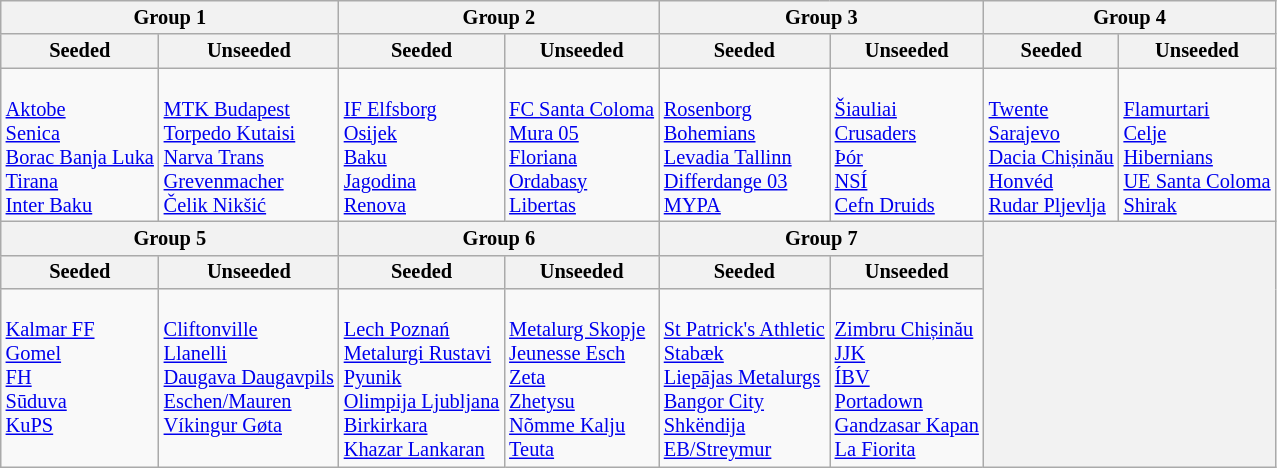<table class="wikitable" style="font-size:85%">
<tr>
<th colspan=2>Group 1</th>
<th colspan=2>Group 2</th>
<th colspan=2>Group 3</th>
<th colspan=2>Group 4</th>
</tr>
<tr>
<th>Seeded</th>
<th>Unseeded</th>
<th>Seeded</th>
<th>Unseeded</th>
<th>Seeded</th>
<th>Unseeded</th>
<th>Seeded</th>
<th>Unseeded</th>
</tr>
<tr>
<td valign=top><br> <a href='#'>Aktobe</a><br>
 <a href='#'>Senica</a><br>
 <a href='#'>Borac Banja Luka</a><br>
 <a href='#'>Tirana</a><br>
 <a href='#'>Inter Baku</a></td>
<td valign=top><br> <a href='#'>MTK Budapest</a><br>
 <a href='#'>Torpedo Kutaisi</a><br>
 <a href='#'>Narva Trans</a><br>
 <a href='#'>Grevenmacher</a><br>
 <a href='#'>Čelik Nikšić</a></td>
<td valign=top><br> <a href='#'>IF Elfsborg</a><br>
 <a href='#'>Osijek</a><br>
 <a href='#'>Baku</a><br>
 <a href='#'>Jagodina</a><br>
 <a href='#'>Renova</a></td>
<td valign=top><br> <a href='#'>FC Santa Coloma</a><br>
 <a href='#'>Mura 05</a><br>
 <a href='#'>Floriana</a><br>
 <a href='#'>Ordabasy</a><br>
 <a href='#'>Libertas</a></td>
<td valign=top><br> <a href='#'>Rosenborg</a><br>
 <a href='#'>Bohemians</a><br>
 <a href='#'>Levadia Tallinn</a><br>
 <a href='#'>Differdange 03</a><br>
 <a href='#'>MYPA</a></td>
<td valign=top><br> <a href='#'>Šiauliai</a><br>
 <a href='#'>Crusaders</a><br>
 <a href='#'>Þór</a><br>
 <a href='#'>NSÍ</a><br>
 <a href='#'>Cefn Druids</a></td>
<td valign=top><br> <a href='#'>Twente</a><br>
 <a href='#'>Sarajevo</a><br>
 <a href='#'>Dacia Chișinău</a><br>
 <a href='#'>Honvéd</a><br>
 <a href='#'>Rudar Pljevlja</a></td>
<td valign=top><br> <a href='#'>Flamurtari</a><br>
 <a href='#'>Celje</a><br>
 <a href='#'>Hibernians</a><br>
 <a href='#'>UE Santa Coloma</a><br>
 <a href='#'>Shirak</a></td>
</tr>
<tr>
<th colspan=2>Group 5</th>
<th colspan=2>Group 6</th>
<th colspan=2>Group 7</th>
<th rowspan=3 colspan=2></th>
</tr>
<tr>
<th>Seeded</th>
<th>Unseeded</th>
<th>Seeded</th>
<th>Unseeded</th>
<th>Seeded</th>
<th>Unseeded</th>
</tr>
<tr>
<td valign=top><br> <a href='#'>Kalmar FF</a><br>
 <a href='#'>Gomel</a><br>
 <a href='#'>FH</a><br>
 <a href='#'>Sūduva</a><br>
 <a href='#'>KuPS</a></td>
<td valign=top><br> <a href='#'>Cliftonville</a><br>
 <a href='#'>Llanelli</a><br>
 <a href='#'>Daugava Daugavpils</a><br>
 <a href='#'>Eschen/Mauren</a><br>
 <a href='#'>Víkingur Gøta</a></td>
<td valign=top><br> <a href='#'>Lech Poznań</a><br>
 <a href='#'>Metalurgi Rustavi</a><br>
 <a href='#'>Pyunik</a><br>
 <a href='#'>Olimpija Ljubljana</a><br>
 <a href='#'>Birkirkara</a><br>
 <a href='#'>Khazar Lankaran</a></td>
<td valign=top><br> <a href='#'>Metalurg Skopje</a><br>
 <a href='#'>Jeunesse Esch</a><br>
 <a href='#'>Zeta</a><br>
 <a href='#'>Zhetysu</a><br>
 <a href='#'>Nõmme Kalju</a><br>
 <a href='#'>Teuta</a></td>
<td valign=top><br> <a href='#'>St Patrick's Athletic</a><br>
 <a href='#'>Stabæk</a><br>
 <a href='#'>Liepājas Metalurgs</a><br>
 <a href='#'>Bangor City</a><br>
 <a href='#'>Shkëndija</a><br>
 <a href='#'>EB/Streymur</a></td>
<td valign=top><br> <a href='#'>Zimbru Chișinău</a><br>
 <a href='#'>JJK</a><br>
 <a href='#'>ÍBV</a><br>
 <a href='#'>Portadown</a><br>
 <a href='#'>Gandzasar Kapan</a><br>
 <a href='#'>La Fiorita</a></td>
</tr>
</table>
